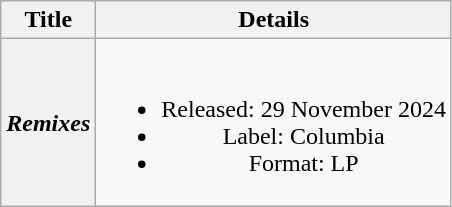<table class="wikitable plainrowheaders" style="text-align:center;" border="1">
<tr>
<th>Title</th>
<th>Details</th>
</tr>
<tr>
<th scope="row"><em>Remixes</em></th>
<td><br><ul><li>Released: 29 November 2024</li><li>Label: Columbia</li><li>Format: LP</li></ul></td>
</tr>
</table>
